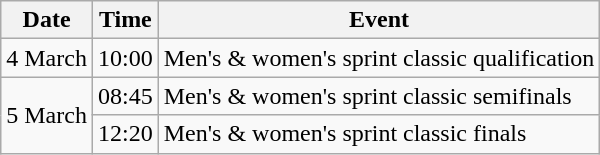<table class="wikitable">
<tr>
<th>Date</th>
<th>Time</th>
<th>Event</th>
</tr>
<tr>
<td>4 March</td>
<td>10:00</td>
<td>Men's & women's sprint classic qualification</td>
</tr>
<tr>
<td rowspan=2>5 March</td>
<td>08:45</td>
<td>Men's & women's sprint classic semifinals</td>
</tr>
<tr>
<td>12:20</td>
<td>Men's & women's sprint classic finals</td>
</tr>
</table>
